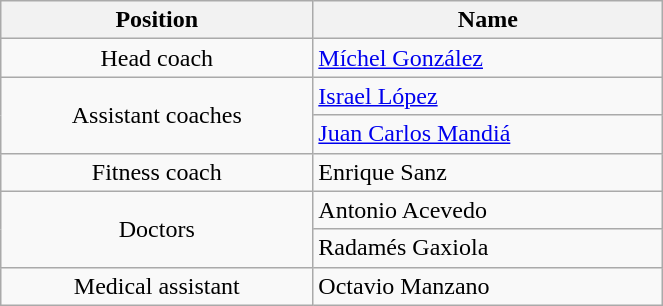<table class="wikitable" style="text-align:center; font-size:100%; width:35%">
<tr>
<th>Position</th>
<th>Name</th>
</tr>
<tr>
<td>Head coach</td>
<td align=left> <a href='#'>Míchel González</a></td>
</tr>
<tr>
<td rowspan=2>Assistant coaches</td>
<td align=left> <a href='#'>Israel López</a></td>
</tr>
<tr>
<td align=left> <a href='#'>Juan Carlos Mandiá</a></td>
</tr>
<tr>
<td>Fitness coach</td>
<td align=left> Enrique Sanz</td>
</tr>
<tr>
<td rowspan=2>Doctors</td>
<td align=left> Antonio Acevedo</td>
</tr>
<tr>
<td align=left> Radamés Gaxiola</td>
</tr>
<tr>
<td>Medical assistant</td>
<td align=left> Octavio Manzano</td>
</tr>
</table>
